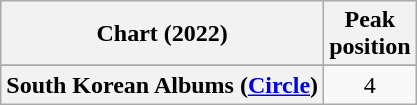<table class="wikitable sortable plainrowheaders" style="text-align:center">
<tr>
<th>Chart (2022)</th>
<th>Peak<br>position</th>
</tr>
<tr>
</tr>
<tr>
<th scope="row">South Korean Albums (<a href='#'>Circle</a>)</th>
<td>4</td>
</tr>
</table>
